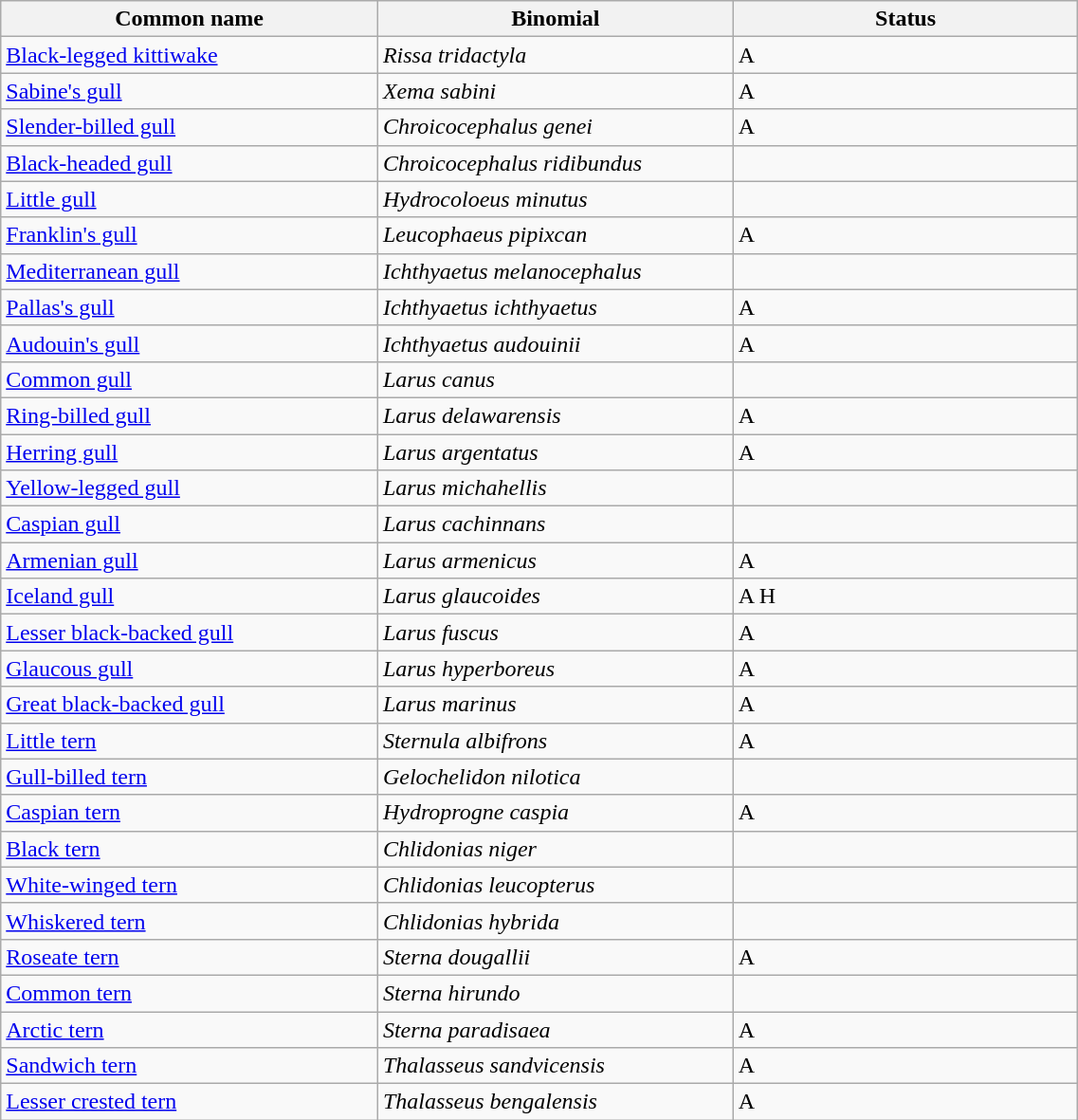<table width=60% class="wikitable">
<tr>
<th width=35%>Common name</th>
<th width=33%>Binomial</th>
<th width=32%>Status</th>
</tr>
<tr>
<td><a href='#'>Black-legged kittiwake</a></td>
<td><em>Rissa tridactyla</em></td>
<td>A</td>
</tr>
<tr>
<td><a href='#'>Sabine's gull</a></td>
<td><em>Xema sabini</em></td>
<td>A</td>
</tr>
<tr>
<td><a href='#'>Slender-billed gull</a></td>
<td><em>Chroicocephalus genei</em></td>
<td>A</td>
</tr>
<tr>
<td><a href='#'>Black-headed gull</a></td>
<td><em>Chroicocephalus ridibundus</em></td>
<td></td>
</tr>
<tr>
<td><a href='#'>Little gull</a></td>
<td><em>Hydrocoloeus minutus</em></td>
<td></td>
</tr>
<tr>
<td><a href='#'>Franklin's gull</a></td>
<td><em>Leucophaeus pipixcan</em></td>
<td>A</td>
</tr>
<tr>
<td><a href='#'>Mediterranean gull</a></td>
<td><em>Ichthyaetus melanocephalus</em></td>
<td></td>
</tr>
<tr>
<td><a href='#'>Pallas's gull</a></td>
<td><em>Ichthyaetus ichthyaetus</em></td>
<td>A</td>
</tr>
<tr>
<td><a href='#'>Audouin's gull</a></td>
<td><em>Ichthyaetus audouinii</em></td>
<td>A</td>
</tr>
<tr>
<td><a href='#'>Common gull</a></td>
<td><em>Larus canus</em></td>
<td></td>
</tr>
<tr>
<td><a href='#'>Ring-billed gull</a></td>
<td><em>Larus delawarensis</em></td>
<td>A</td>
</tr>
<tr>
<td><a href='#'>Herring gull</a></td>
<td><em>Larus argentatus</em></td>
<td>A</td>
</tr>
<tr>
<td><a href='#'>Yellow-legged gull</a></td>
<td><em>Larus michahellis</em></td>
<td></td>
</tr>
<tr>
<td><a href='#'>Caspian gull</a></td>
<td><em>Larus cachinnans</em></td>
<td></td>
</tr>
<tr>
<td><a href='#'>Armenian gull</a></td>
<td><em>Larus armenicus</em></td>
<td>A</td>
</tr>
<tr>
<td><a href='#'>Iceland gull</a></td>
<td><em>Larus glaucoides</em></td>
<td>A H</td>
</tr>
<tr>
<td><a href='#'>Lesser black-backed gull</a></td>
<td><em>Larus fuscus</em></td>
<td>A</td>
</tr>
<tr>
<td><a href='#'>Glaucous gull</a></td>
<td><em>Larus hyperboreus</em></td>
<td>A</td>
</tr>
<tr>
<td><a href='#'>Great black-backed gull</a></td>
<td><em>Larus marinus</em></td>
<td>A</td>
</tr>
<tr>
<td><a href='#'>Little tern</a></td>
<td><em>Sternula albifrons</em></td>
<td>A</td>
</tr>
<tr>
<td><a href='#'>Gull-billed tern</a></td>
<td><em>Gelochelidon nilotica</em></td>
<td></td>
</tr>
<tr>
<td><a href='#'>Caspian tern</a></td>
<td><em>Hydroprogne caspia</em></td>
<td>A</td>
</tr>
<tr>
<td><a href='#'>Black tern</a></td>
<td><em>Chlidonias niger</em></td>
<td></td>
</tr>
<tr>
<td><a href='#'>White-winged tern</a></td>
<td><em>Chlidonias leucopterus</em></td>
<td></td>
</tr>
<tr>
<td><a href='#'>Whiskered tern</a></td>
<td><em>Chlidonias hybrida</em></td>
<td></td>
</tr>
<tr>
<td><a href='#'>Roseate tern</a></td>
<td><em>Sterna dougallii</em></td>
<td>A</td>
</tr>
<tr>
<td><a href='#'>Common tern</a></td>
<td><em>Sterna hirundo</em></td>
<td></td>
</tr>
<tr>
<td><a href='#'>Arctic tern</a></td>
<td><em>Sterna paradisaea</em></td>
<td>A</td>
</tr>
<tr>
<td><a href='#'>Sandwich tern</a></td>
<td><em>Thalasseus sandvicensis</em></td>
<td>A</td>
</tr>
<tr>
<td><a href='#'>Lesser crested tern</a></td>
<td><em>Thalasseus bengalensis</em></td>
<td>A</td>
</tr>
</table>
